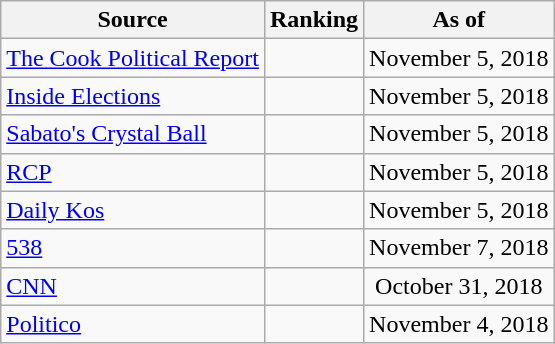<table class="wikitable" style="text-align:center">
<tr>
<th>Source</th>
<th>Ranking</th>
<th>As of</th>
</tr>
<tr>
<td align=left><a href='#'>The Cook Political Report</a></td>
<td></td>
<td>November 5, 2018</td>
</tr>
<tr>
<td align=left><a href='#'>Inside Elections</a></td>
<td></td>
<td>November 5, 2018</td>
</tr>
<tr>
<td align=left><a href='#'>Sabato's Crystal Ball</a></td>
<td></td>
<td>November 5, 2018</td>
</tr>
<tr>
<td align="left"><a href='#'>RCP</a></td>
<td></td>
<td>November 5, 2018</td>
</tr>
<tr>
<td align="left"><a href='#'>Daily Kos</a></td>
<td></td>
<td>November 5, 2018</td>
</tr>
<tr>
<td align="left"><a href='#'>538</a></td>
<td></td>
<td>November 7, 2018</td>
</tr>
<tr>
<td align="left"><a href='#'>CNN</a></td>
<td></td>
<td>October 31, 2018</td>
</tr>
<tr>
<td align="left"><a href='#'>Politico</a></td>
<td></td>
<td>November 4, 2018</td>
</tr>
</table>
